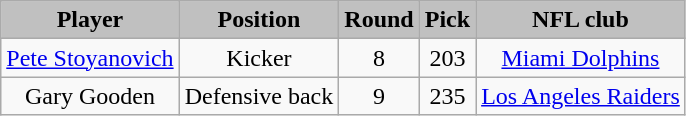<table class="wikitable" style="text-align:center;">
<tr style="background:#C0C0C0;">
<td><strong>Player</strong></td>
<td><strong>Position</strong></td>
<td><strong>Round</strong></td>
<td><strong>Pick</strong></td>
<td><strong>NFL club</strong></td>
</tr>
<tr style="text-align:center;" bgcolor="">
<td><a href='#'>Pete Stoyanovich</a></td>
<td>Kicker</td>
<td>8</td>
<td>203</td>
<td><a href='#'>Miami Dolphins</a></td>
</tr>
<tr style="text-align:center;" bgcolor="">
<td>Gary Gooden</td>
<td>Defensive back</td>
<td>9</td>
<td>235</td>
<td><a href='#'>Los Angeles Raiders</a></td>
</tr>
</table>
